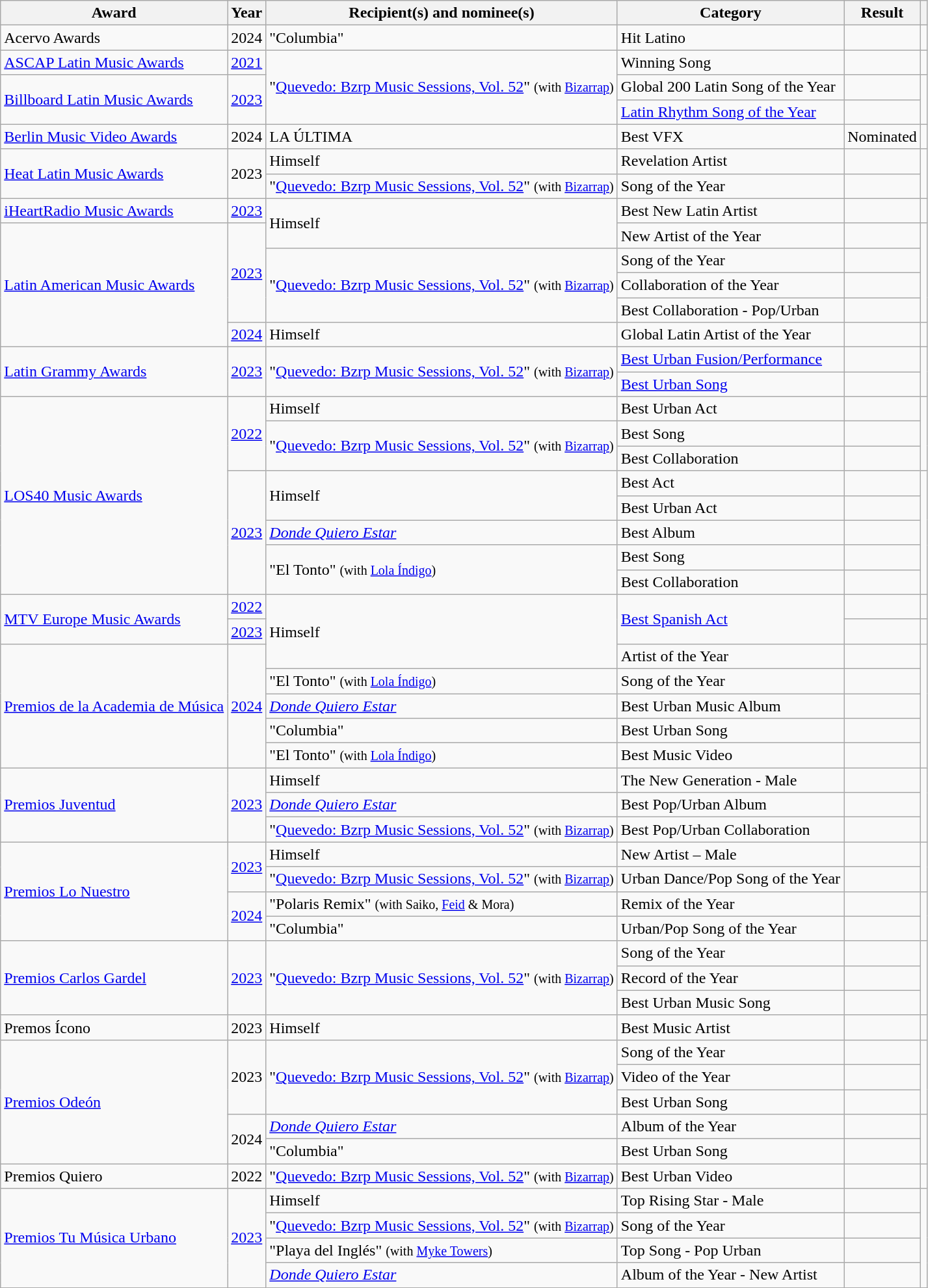<table class="wikitable sortable plainrowheaders" style="width: auto;">
<tr>
<th scope="col">Award</th>
<th scope="col">Year</th>
<th scope="col">Recipient(s) and nominee(s)</th>
<th scope="col">Category</th>
<th scope="col">Result</th>
<th class="unsortable" scope="col"></th>
</tr>
<tr>
<td>Acervo Awards</td>
<td>2024</td>
<td>"Columbia"</td>
<td>Hit Latino</td>
<td></td>
<td></td>
</tr>
<tr>
<td><a href='#'>ASCAP Latin Music Awards</a></td>
<td><a href='#'>2021</a></td>
<td rowspan="3">"<a href='#'>Quevedo: Bzrp Music Sessions, Vol. 52</a>" <small>(with <a href='#'>Bizarrap</a>)</small></td>
<td>Winning Song</td>
<td></td>
<td></td>
</tr>
<tr>
<td rowspan="2"><a href='#'>Billboard Latin Music Awards</a></td>
<td rowspan="2"><a href='#'>2023</a></td>
<td>Global 200 Latin Song of the Year</td>
<td></td>
<td rowspan="2"></td>
</tr>
<tr>
<td><a href='#'>Latin Rhythm Song of the Year</a></td>
<td></td>
</tr>
<tr>
<td><a href='#'>Berlin Music Video Awards</a></td>
<td>2024</td>
<td>LA ÚLTIMA</td>
<td>Best VFX</td>
<td>Nominated</td>
<td></td>
</tr>
<tr>
<td rowspan="2"><a href='#'>Heat Latin Music Awards</a></td>
<td rowspan="2">2023</td>
<td>Himself</td>
<td>Revelation Artist</td>
<td></td>
<td rowspan="2"></td>
</tr>
<tr>
<td>"<a href='#'>Quevedo: Bzrp Music Sessions, Vol. 52</a>" <small>(with <a href='#'>Bizarrap</a>)</small></td>
<td>Song of the Year</td>
<td></td>
</tr>
<tr>
<td><a href='#'>iHeartRadio Music Awards</a></td>
<td><a href='#'>2023</a></td>
<td rowspan="2">Himself</td>
<td>Best New Latin Artist</td>
<td></td>
<td></td>
</tr>
<tr>
<td rowspan="5"><a href='#'>Latin American Music Awards</a></td>
<td rowspan="4"><a href='#'>2023</a></td>
<td>New Artist of the Year</td>
<td></td>
<td rowspan="4"></td>
</tr>
<tr>
<td rowspan="3">"<a href='#'>Quevedo: Bzrp Music Sessions, Vol. 52</a>" <small>(with <a href='#'>Bizarrap</a>)</small></td>
<td>Song of the Year</td>
<td></td>
</tr>
<tr>
<td>Collaboration of the Year</td>
<td></td>
</tr>
<tr>
<td>Best Collaboration - Pop/Urban</td>
<td></td>
</tr>
<tr>
<td><a href='#'>2024</a></td>
<td>Himself</td>
<td>Global Latin Artist of the Year</td>
<td></td>
<td></td>
</tr>
<tr>
<td rowspan="2"><a href='#'>Latin Grammy Awards</a></td>
<td rowspan="2"><a href='#'>2023</a></td>
<td rowspan="2">"<a href='#'>Quevedo: Bzrp Music Sessions, Vol. 52</a>" <small>(with <a href='#'>Bizarrap</a>)</small></td>
<td><a href='#'>Best Urban Fusion/Performance</a></td>
<td></td>
<td rowspan="2"></td>
</tr>
<tr>
<td><a href='#'>Best Urban Song</a></td>
<td></td>
</tr>
<tr>
<td rowspan="8"><a href='#'>LOS40 Music Awards</a></td>
<td rowspan="3"><a href='#'>2022</a></td>
<td>Himself</td>
<td>Best Urban Act</td>
<td></td>
<td rowspan="3"></td>
</tr>
<tr>
<td rowspan="2">"<a href='#'>Quevedo: Bzrp Music Sessions, Vol. 52</a>" <small>(with <a href='#'>Bizarrap</a>)</small></td>
<td>Best Song</td>
<td></td>
</tr>
<tr>
<td>Best Collaboration</td>
<td></td>
</tr>
<tr>
<td rowspan="5"><a href='#'>2023</a></td>
<td rowspan="2">Himself</td>
<td>Best Act</td>
<td></td>
<td rowspan="5"></td>
</tr>
<tr>
<td>Best Urban Act</td>
<td></td>
</tr>
<tr>
<td><em><a href='#'>Donde Quiero Estar</a></em></td>
<td>Best Album</td>
<td></td>
</tr>
<tr>
<td rowspan="2">"El Tonto" <small>(with <a href='#'>Lola Índigo</a>)</small></td>
<td>Best Song</td>
<td></td>
</tr>
<tr>
<td>Best Collaboration</td>
<td></td>
</tr>
<tr>
<td rowspan="2"><a href='#'>MTV Europe Music Awards</a></td>
<td><a href='#'>2022</a></td>
<td rowspan="3">Himself</td>
<td rowspan="2"><a href='#'>Best Spanish Act</a></td>
<td></td>
<td></td>
</tr>
<tr>
<td><a href='#'>2023</a></td>
<td></td>
<td></td>
</tr>
<tr>
<td rowspan="5"><a href='#'>Premios de la Academia de Música</a></td>
<td rowspan="5"><a href='#'>2024</a></td>
<td>Artist of the Year</td>
<td></td>
</tr>
<tr>
<td>"El Tonto" <small>(with <a href='#'>Lola Índigo</a>)</small></td>
<td>Song of the Year</td>
<td></td>
</tr>
<tr>
<td><em><a href='#'>Donde Quiero Estar</a></em></td>
<td>Best Urban Music Album</td>
<td></td>
</tr>
<tr>
<td>"Columbia"</td>
<td>Best Urban Song</td>
<td></td>
</tr>
<tr>
<td>"El Tonto" <small>(with <a href='#'>Lola Índigo</a>)</small></td>
<td>Best Music Video</td>
<td></td>
</tr>
<tr>
<td rowspan="3"><a href='#'>Premios Juventud</a></td>
<td rowspan="3"><a href='#'>2023</a></td>
<td>Himself</td>
<td>The New Generation - Male</td>
<td></td>
<td rowspan="3"><br></td>
</tr>
<tr>
<td><em><a href='#'>Donde Quiero Estar</a></em></td>
<td>Best Pop/Urban Album</td>
<td></td>
</tr>
<tr>
<td>"<a href='#'>Quevedo: Bzrp Music Sessions, Vol. 52</a>" <small>(with <a href='#'>Bizarrap</a>)</small></td>
<td>Best Pop/Urban Collaboration</td>
<td></td>
</tr>
<tr>
<td rowspan="4"><a href='#'>Premios Lo Nuestro</a></td>
<td rowspan="2"><a href='#'>2023</a></td>
<td>Himself</td>
<td>New Artist – Male</td>
<td></td>
<td rowspan="2"></td>
</tr>
<tr>
<td>"<a href='#'>Quevedo: Bzrp Music Sessions, Vol. 52</a>" <small>(with <a href='#'>Bizarrap</a>)</small></td>
<td>Urban Dance/Pop Song of the Year</td>
<td></td>
</tr>
<tr>
<td rowspan="2"><a href='#'>2024</a></td>
<td>"Polaris Remix" <small>(with Saiko, <a href='#'>Feid</a> & Mora)</small></td>
<td>Remix of the Year</td>
<td></td>
<td rowspan="2"></td>
</tr>
<tr>
<td>"Columbia"</td>
<td>Urban/Pop Song of the Year</td>
<td></td>
</tr>
<tr>
<td rowspan="3"><a href='#'>Premios Carlos Gardel</a></td>
<td rowspan="3"><a href='#'>2023</a></td>
<td rowspan="3">"<a href='#'>Quevedo: Bzrp Music Sessions, Vol. 52</a>" <small>(with <a href='#'>Bizarrap</a>)</small></td>
<td>Song of the Year</td>
<td></td>
<td rowspan="3"></td>
</tr>
<tr>
<td>Record of the Year</td>
<td></td>
</tr>
<tr>
<td>Best Urban Music Song</td>
<td></td>
</tr>
<tr>
<td>Premos Ícono</td>
<td>2023</td>
<td>Himself</td>
<td>Best Music Artist</td>
<td></td>
<td></td>
</tr>
<tr>
<td rowspan="5"><a href='#'>Premios Odeón</a></td>
<td rowspan="3">2023</td>
<td rowspan="3">"<a href='#'>Quevedo: Bzrp Music Sessions, Vol. 52</a>" <small>(with <a href='#'>Bizarrap</a>)</small></td>
<td>Song of the Year</td>
<td></td>
<td rowspan="3"></td>
</tr>
<tr>
<td>Video of the Year</td>
<td></td>
</tr>
<tr>
<td>Best Urban Song</td>
<td></td>
</tr>
<tr>
<td rowspan="2">2024</td>
<td><em><a href='#'>Donde Quiero Estar</a></em></td>
<td>Album of the Year</td>
<td></td>
<td rowspan="2"></td>
</tr>
<tr>
<td>"Columbia"</td>
<td>Best Urban Song</td>
<td></td>
</tr>
<tr>
<td>Premios Quiero</td>
<td>2022</td>
<td>"<a href='#'>Quevedo: Bzrp Music Sessions, Vol. 52</a>" <small>(with <a href='#'>Bizarrap</a>)</small></td>
<td>Best Urban Video</td>
<td></td>
<td></td>
</tr>
<tr>
<td rowspan="4"><a href='#'>Premios Tu Música Urbano</a></td>
<td rowspan="4"><a href='#'>2023</a></td>
<td>Himself</td>
<td>Top Rising Star - Male</td>
<td></td>
<td rowspan="4"><br></td>
</tr>
<tr>
<td>"<a href='#'>Quevedo: Bzrp Music Sessions, Vol. 52</a>" <small>(with <a href='#'>Bizarrap</a>)</small></td>
<td>Song of the Year</td>
<td></td>
</tr>
<tr>
<td>"Playa del Inglés" <small>(with <a href='#'>Myke Towers</a>)</small></td>
<td>Top Song - Pop Urban</td>
<td></td>
</tr>
<tr>
<td><em><a href='#'>Donde Quiero Estar</a></em></td>
<td>Album of the Year - New Artist</td>
<td></td>
</tr>
</table>
